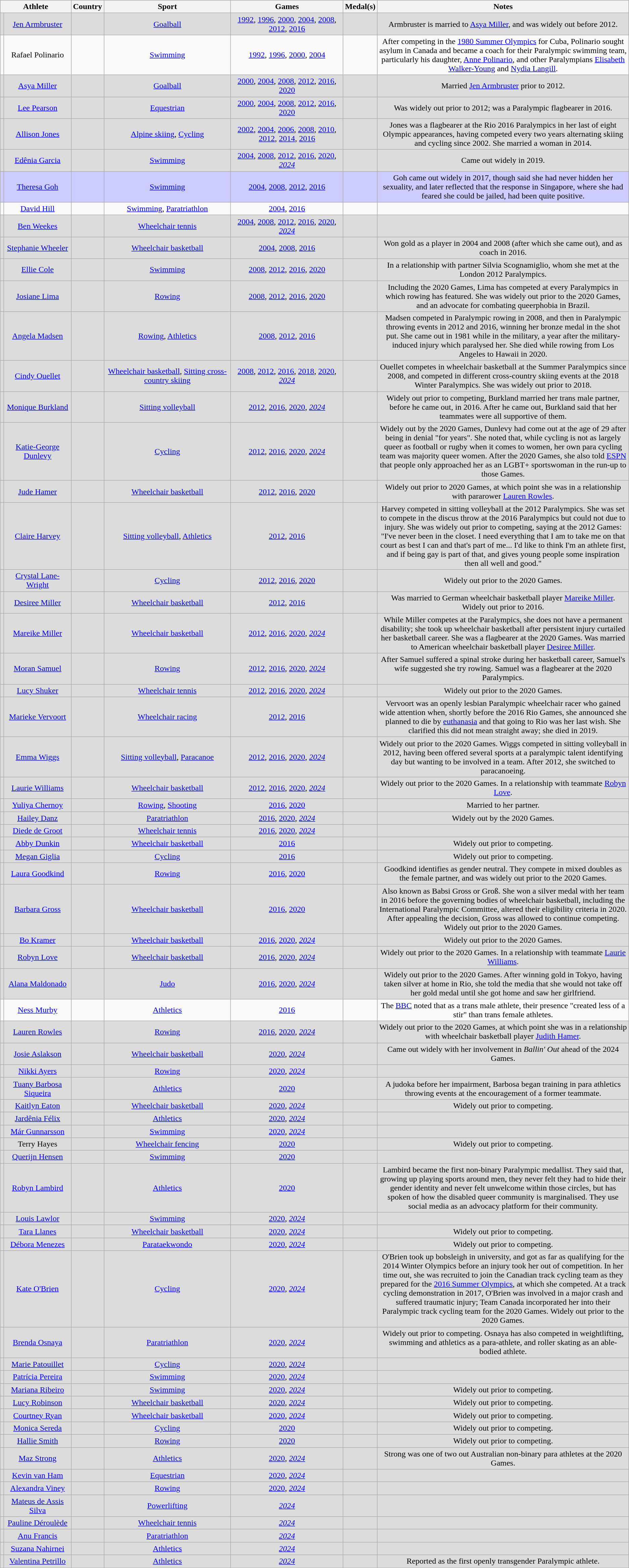<table class="wikitable sortable" style="text-align:center">
<tr>
<th colspan=2>Athlete</th>
<th>Country</th>
<th>Sport</th>
<th>Games</th>
<th>Medal(s)</th>
<th class="unsortable"  style="text-align:center; width:40%;">Notes</th>
</tr>
<tr style="background:#DCDCDC" >
<td data-sort-value="Armbruster, Jen"></td>
<td><a href='#'>Jen Armbruster</a> </td>
<td></td>
<td><a href='#'>Goalball</a></td>
<td><a href='#'>1992</a>, <a href='#'>1996</a>, <a href='#'>2000</a>, <a href='#'>2004</a>, <a href='#'>2008</a>, <a href='#'>2012</a>, <a href='#'>2016</a></td>
<td></td>
<td>Armbruster is married to <a href='#'>Asya Miller</a>, and was widely out before 2012.</td>
</tr>
<tr>
<td data-sort-value="Polinario, Rafael"></td>
<td>Rafael Polinario</td>
<td></td>
<td><a href='#'>Swimming</a></td>
<td><a href='#'>1992</a>, <a href='#'>1996</a>, <a href='#'>2000</a>, <a href='#'>2004</a></td>
<td></td>
<td>After competing in the <a href='#'>1980 Summer Olympics</a> for Cuba, Polinario sought asylum in Canada and became a coach for their Paralympic swimming team, particularly his daughter, <a href='#'>Anne Polinario</a>, and other Paralympians <a href='#'>Elisabeth Walker-Young</a> and <a href='#'>Nydia Langill</a>.</td>
</tr>
<tr style="background:#DCDCDC" >
<td data-sort-value="Miller, Asya"></td>
<td><a href='#'>Asya Miller</a> </td>
<td></td>
<td><a href='#'>Goalball</a></td>
<td><a href='#'>2000</a>, <a href='#'>2004</a>, <a href='#'>2008</a>, <a href='#'>2012</a>, <a href='#'>2016</a>, <a href='#'>2020</a></td>
<td></td>
<td>Married <a href='#'>Jen Armbruster</a> prior to 2012.</td>
</tr>
<tr style="background:#DCDCDC">
<td data-sort-value="Pearson, Lee"></td>
<td><a href='#'>Lee Pearson</a> </td>
<td></td>
<td><a href='#'>Equestrian</a></td>
<td><a href='#'>2000</a>, <a href='#'>2004</a>, <a href='#'>2008</a>, <a href='#'>2012</a>, <a href='#'>2016</a>, <a href='#'>2020</a></td>
<td></td>
<td>Was widely out prior to 2012; was a Paralympic flagbearer in 2016.</td>
</tr>
<tr style="background:#DCDCDC" >
<td data-sort-value="Jones, Allison"></td>
<td><a href='#'>Allison Jones</a> </td>
<td></td>
<td><a href='#'>Alpine skiing</a>, <a href='#'>Cycling</a></td>
<td><a href='#'>2002</a>, <a href='#'>2004</a>, <a href='#'>2006</a>, <a href='#'>2008</a>, <a href='#'>2010</a>, <a href='#'>2012</a>, <a href='#'>2014</a>, <a href='#'>2016</a></td>
<td></td>
<td>Jones was a flagbearer at the Rio 2016 Paralympics in her last of eight Olympic appearances, having competed every two years alternating skiing and cycling since 2002. She married a woman in 2014.</td>
</tr>
<tr style="background:#DCDCDC" >
<td data-sort-value="Garcia, Edenia"></td>
<td><a href='#'>Edênia Garcia</a> </td>
<td></td>
<td><a href='#'>Swimming</a></td>
<td><a href='#'>2004</a>, <a href='#'>2008</a>, <a href='#'>2012</a>, <a href='#'>2016</a>, <a href='#'>2020</a>, <a href='#'><em>2024</em></a></td>
<td></td>
<td>Came out widely in 2019.</td>
</tr>
<tr style="background:#CCF">
<td data-sort-value="Goh, Theresa"></td>
<td><a href='#'>Theresa Goh</a> </td>
<td></td>
<td><a href='#'>Swimming</a></td>
<td><a href='#'>2004</a>, <a href='#'>2008</a>, <a href='#'>2012</a>, <a href='#'>2016</a></td>
<td></td>
<td>Goh came out widely in 2017, though said she had never hidden her sexuality, and later reflected that the response in Singapore, where she had feared she could be jailed, had been quite positive.</td>
</tr>
<tr>
<td data-sort-value="Hill, David"></td>
<td><a href='#'>David Hill</a></td>
<td></td>
<td><a href='#'>Swimming</a>, <a href='#'>Paratriathlon</a></td>
<td><a href='#'>2004</a>, <a href='#'>2016</a></td>
<td></td>
<td></td>
</tr>
<tr style="background:#DCDCDC">
<td></td>
<td><a href='#'>Ben Weekes</a> </td>
<td></td>
<td><a href='#'>Wheelchair tennis</a></td>
<td><a href='#'>2004</a>, <a href='#'>2008</a>, <a href='#'>2012</a>, <a href='#'>2016</a>, <a href='#'>2020</a>, <a href='#'><em>2024</em></a></td>
<td></td>
<td></td>
</tr>
<tr style="background:#DCDCDC">
<td data-sort-value="Wheeler, Stephanie"></td>
<td><a href='#'>Stephanie Wheeler</a> </td>
<td></td>
<td><a href='#'>Wheelchair basketball</a></td>
<td><a href='#'>2004</a>, <a href='#'>2008</a>, <a href='#'>2016</a></td>
<td></td>
<td>Won gold as a player in 2004 and 2008 (after which she came out), and as coach in 2016.</td>
</tr>
<tr style="background:#DCDCDC" >
<td data-sort-value="Cole, Ellie"></td>
<td><a href='#'>Ellie Cole</a> </td>
<td></td>
<td><a href='#'>Swimming</a></td>
<td><a href='#'>2008</a>, <a href='#'>2012</a>, <a href='#'>2016</a>, <a href='#'>2020</a></td>
<td></td>
<td>In a relationship with partner Silvia Scognamiglio, whom she met at the London 2012 Paralympics.</td>
</tr>
<tr style="background:#DCDCDC">
<td data-sort-value="Lima, Josiane"></td>
<td><a href='#'>Josiane Lima</a> </td>
<td></td>
<td><a href='#'>Rowing</a></td>
<td><a href='#'>2008</a>, <a href='#'>2012</a>, <a href='#'>2016</a>, <a href='#'>2020</a></td>
<td></td>
<td>Including the 2020 Games, Lima has competed at every Paralympics in which rowing has featured. She was widely out prior to the 2020 Games, and an advocate for combating queerphobia in Brazil.</td>
</tr>
<tr style="background:#DCDCDC">
<td data-sort-value="Madsen, Angela"></td>
<td><a href='#'>Angela Madsen</a> </td>
<td></td>
<td><a href='#'>Rowing</a>, <a href='#'>Athletics</a></td>
<td><a href='#'>2008</a>, <a href='#'>2012</a>, <a href='#'>2016</a></td>
<td></td>
<td>Madsen competed in Paralympic rowing in 2008, and then in Paralympic throwing events in 2012 and 2016, winning her bronze medal in the shot put. She came out in 1981 while in the military, a year after the military-induced injury which paralysed her. She died while rowing from Los Angeles to Hawaii in 2020.</td>
</tr>
<tr style="background:#DCDCDC">
<td data-sort-value="Ouellet, Cindy"></td>
<td><a href='#'>Cindy Ouellet</a> </td>
<td></td>
<td><a href='#'>Wheelchair basketball</a>, <a href='#'>Sitting cross-country skiing</a></td>
<td><a href='#'>2008</a>, <a href='#'>2012</a>, <a href='#'>2016</a>, <a href='#'>2018</a>, <a href='#'>2020</a>, <a href='#'><em>2024</em></a></td>
<td></td>
<td>Ouellet competes in wheelchair basketball at the Summer Paralympics since 2008, and competed in different cross-country skiing events at the 2018 Winter Paralympics. She was widely out prior to 2018.</td>
</tr>
<tr style="background:#DCDCDC" >
<td data-sort-value="Burkland, Monique"></td>
<td><a href='#'>Monique Burkland</a> </td>
<td></td>
<td><a href='#'>Sitting volleyball</a></td>
<td><a href='#'>2012</a>, <a href='#'>2016</a>, <a href='#'>2020</a>, <a href='#'><em>2024</em></a></td>
<td></td>
<td>Widely out prior to competing, Burkland married her trans male partner, before he came out, in 2016. After he came out, Burkland said that her teammates were all supportive of them.</td>
</tr>
<tr style="background:#DCDCDC">
<td data-sort-value="Dunlevy, Katie"></td>
<td><a href='#'>Katie-George Dunlevy</a> </td>
<td></td>
<td><a href='#'>Cycling</a></td>
<td><a href='#'>2012</a>, <a href='#'>2016</a>, <a href='#'>2020</a>, <a href='#'><em>2024</em></a></td>
<td></td>
<td>Widely out by the 2020 Games, Dunlevy had come out at the age of 29 after being in denial "for years". She noted that, while cycling is not as largely queer as football or rugby when it comes to women, her own para cycling team was majority queer women. After the 2020 Games, she also told <a href='#'>ESPN</a> that people only approached her as an LGBT+ sportswoman in the run-up to those Games.</td>
</tr>
<tr style="background:#DCDCDC">
<td data-sort-value="Hamer, Jude"></td>
<td><a href='#'>Jude Hamer</a> </td>
<td></td>
<td><a href='#'>Wheelchair basketball</a></td>
<td><a href='#'>2012</a>, <a href='#'>2016</a>, <a href='#'>2020</a></td>
<td></td>
<td>Widely out prior to 2020 Games, at which point she was in a relationship with pararower <a href='#'>Lauren Rowles</a>.</td>
</tr>
<tr style="background:#DCDCDC">
<td data-sort-value="Harvey, Claire"></td>
<td><a href='#'>Claire Harvey</a> </td>
<td></td>
<td><a href='#'>Sitting volleyball</a>, <a href='#'>Athletics</a></td>
<td><a href='#'>2012</a>, <a href='#'>2016</a></td>
<td></td>
<td>Harvey competed in sitting volleyball at the 2012 Paralympics. She was set to compete in the discus throw at the 2016 Paralympics but could not due to injury. She was widely out prior to competing, saying at the 2012 Games: "I've never been in the closet. I need everything that I am to take me on that court as best I can and that's part of me... I'd like to think I'm an athlete first, and if being gay is part of that, and gives young people some inspiration then all well and good."</td>
</tr>
<tr style="background:#DCDCDC">
<td data-sort-value="LaneWright, Crystal"></td>
<td><a href='#'>Crystal Lane-Wright</a> </td>
<td></td>
<td><a href='#'>Cycling</a></td>
<td><a href='#'>2012</a>, <a href='#'>2016</a>, <a href='#'>2020</a></td>
<td></td>
<td>Widely out prior to the 2020 Games.</td>
</tr>
<tr style="background:#DCDCDC">
<td data-sort-value="Miller, Desiree"></td>
<td><a href='#'>Desiree Miller</a> </td>
<td></td>
<td><a href='#'>Wheelchair basketball</a></td>
<td><a href='#'>2012</a>, <a href='#'>2016</a></td>
<td></td>
<td>Was married to German wheelchair basketball player <a href='#'>Mareike Miller</a>. Widely out prior to 2016.</td>
</tr>
<tr style="background:#DCDCDC">
<td data-sort-value="Miller, Mareike"></td>
<td><a href='#'>Mareike Miller</a> </td>
<td></td>
<td><a href='#'>Wheelchair basketball</a></td>
<td><a href='#'>2012</a>, <a href='#'>2016</a>, <a href='#'>2020</a>, <a href='#'><em>2024</em></a></td>
<td></td>
<td>While Miller competes at the Paralympics, she does not have a permanent disability; she took up wheelchair basketball after persistent injury curtailed her basketball career. She was a flagbearer at the 2020 Games. Was married to American wheelchair basketball player <a href='#'>Desiree Miller</a>.</td>
</tr>
<tr style="background:#DCDCDC">
<td data-sort-value="Samuel, Moran"></td>
<td><a href='#'>Moran Samuel</a> </td>
<td></td>
<td><a href='#'>Rowing</a></td>
<td><a href='#'>2012</a>, <a href='#'>2016</a>, <a href='#'>2020</a>, <a href='#'><em>2024</em></a></td>
<td></td>
<td>After Samuel suffered a spinal stroke during her basketball career, Samuel's wife suggested she try rowing. Samuel was a flagbearer at the 2020 Paralympics.</td>
</tr>
<tr style="background:#DCDCDC">
<td data-sort-value="Shuker, Lucy"></td>
<td><a href='#'>Lucy Shuker</a> </td>
<td></td>
<td><a href='#'>Wheelchair tennis</a></td>
<td><a href='#'>2012</a>, <a href='#'>2016</a>, <a href='#'>2020</a>, <a href='#'><em>2024</em></a></td>
<td></td>
<td>Widely out prior to the 2020 Games.</td>
</tr>
<tr style="background:#DCDCDC">
<td data-sort-value="Vervoort, Marieke"></td>
<td><a href='#'>Marieke Vervoort</a> </td>
<td></td>
<td><a href='#'>Wheelchair racing</a></td>
<td><a href='#'>2012</a>, <a href='#'>2016</a></td>
<td></td>
<td>Vervoort was an openly lesbian Paralympic wheelchair racer who gained wide attention when, shortly before the 2016 Rio Games, she announced she planned to die by <a href='#'>euthanasia</a> and that going to Rio was her last wish. She clarified this did not mean straight away; she died in 2019.</td>
</tr>
<tr style="background:#DCDCDC">
<td data-sort-value="Wiggs, Emma"></td>
<td><a href='#'>Emma Wiggs</a> </td>
<td></td>
<td><a href='#'>Sitting volleyball</a>, <a href='#'>Paracanoe</a></td>
<td><a href='#'>2012</a>, <a href='#'>2016</a>, <a href='#'>2020</a>, <a href='#'><em>2024</em></a></td>
<td></td>
<td>Widely out prior to the 2020 Games. Wiggs competed in sitting volleyball in 2012, having been offered several sports at a paralympic talent identifying day but wanting to be involved in a team. After 2012, she switched to paracanoeing.</td>
</tr>
<tr style="background:#DCDCDC">
<td data-sort-value="Williams, Laurie"></td>
<td><a href='#'>Laurie Williams</a> </td>
<td></td>
<td><a href='#'>Wheelchair basketball</a></td>
<td><a href='#'>2012</a>, <a href='#'>2016</a>, <a href='#'>2020</a>, <a href='#'><em>2024</em></a></td>
<td></td>
<td>Widely out prior to the 2020 Games. In a relationship with teammate <a href='#'>Robyn Love</a>.</td>
</tr>
<tr style="background:#DCDCDC" >
<td data-sort-value="Chernoy, Yuliya"></td>
<td><a href='#'>Yuliya Chernoy</a> </td>
<td></td>
<td><a href='#'>Rowing</a>, <a href='#'>Shooting</a></td>
<td><a href='#'>2016</a>, <a href='#'>2020</a></td>
<td></td>
<td>Married to her partner.</td>
</tr>
<tr style="background:#DCDCDC">
<td data-sort-value="Danz, Hailey"></td>
<td><a href='#'>Hailey Danz</a> </td>
<td></td>
<td><a href='#'>Paratriathlon</a></td>
<td><a href='#'>2016</a>, <a href='#'>2020</a>, <a href='#'><em>2024</em></a></td>
<td></td>
<td>Widely out by the 2020 Games.</td>
</tr>
<tr style="background:#DCDCDC">
<td data-sort-value="de Groot, Diede"></td>
<td><a href='#'>Diede de Groot</a> </td>
<td></td>
<td><a href='#'>Wheelchair tennis</a></td>
<td><a href='#'>2016</a>, <a href='#'>2020</a>, <a href='#'><em>2024</em></a></td>
<td></td>
<td></td>
</tr>
<tr style="background:#DCDCDC">
<td data-sort-value="Dunkin, Abby"></td>
<td><a href='#'>Abby Dunkin</a> </td>
<td></td>
<td><a href='#'>Wheelchair basketball</a></td>
<td><a href='#'>2016</a></td>
<td></td>
<td>Widely out prior to competing.</td>
</tr>
<tr style="background:#DCDCDC">
<td data-sort-value="Giglia, Megan"></td>
<td><a href='#'>Megan Giglia</a> </td>
<td></td>
<td><a href='#'>Cycling</a></td>
<td><a href='#'>2016</a></td>
<td></td>
<td>Widely out prior to competing.</td>
</tr>
<tr style="background:#DCDCDC">
<td data-sort-value="Goodkind, Laura"></td>
<td><a href='#'>Laura Goodkind</a> </td>
<td></td>
<td><a href='#'>Rowing</a></td>
<td><a href='#'>2016</a>, <a href='#'>2020</a></td>
<td></td>
<td>Goodkind identifies as gender neutral. They compete in mixed doubles as the female partner, and was widely out prior to the 2020 Games.</td>
</tr>
<tr style="background:#DCDCDC">
<td data-sort-value="Gross, Barbara"></td>
<td><a href='#'>Barbara Gross</a> </td>
<td></td>
<td><a href='#'>Wheelchair basketball</a></td>
<td><a href='#'>2016</a>, <a href='#'>2020</a></td>
<td></td>
<td>Also known as Babsi Gross or Groß. She won a silver medal with her team in 2016 before the governing bodies of wheelchair basketball, including the International Paralympic Committee, altered their eligibility criteria in 2020. After appealing the decision, Gross was allowed to continue competing. Widely out prior to the 2020 Games.</td>
</tr>
<tr style="background:#DCDCDC">
<td data-sort-value="Kramer, Bo"></td>
<td><a href='#'>Bo Kramer</a> </td>
<td></td>
<td><a href='#'>Wheelchair basketball</a></td>
<td><a href='#'>2016</a>, <a href='#'>2020</a>, <a href='#'><em>2024</em></a></td>
<td></td>
<td>Widely out prior to the 2020 Games.</td>
</tr>
<tr style="background:#DCDCDC">
<td data-sort-value="Love, Robyn"></td>
<td><a href='#'>Robyn Love</a> </td>
<td></td>
<td><a href='#'>Wheelchair basketball</a></td>
<td><a href='#'>2016</a>, <a href='#'>2020</a>, <a href='#'><em>2024</em></a></td>
<td></td>
<td>Widely out prior to the 2020 Games. In a relationship with teammate <a href='#'>Laurie Williams</a>.</td>
</tr>
<tr style="background:#DCDCDC">
<td data-sort-value="Maldonado, Alana"></td>
<td><a href='#'>Alana Maldonado</a> </td>
<td></td>
<td><a href='#'>Judo</a></td>
<td><a href='#'>2016</a>, <a href='#'>2020</a>, <a href='#'><em>2024</em></a></td>
<td></td>
<td>Widely out prior to the 2020 Games. After winning gold in Tokyo, having taken silver at home in Rio, she told the media that she would not take off her gold medal until she got home and saw her girlfriend.</td>
</tr>
<tr>
<td data-sort-value="Murby, Ness"></td>
<td><a href='#'>Ness Murby</a></td>
<td></td>
<td><a href='#'>Athletics</a></td>
<td><a href='#'>2016</a></td>
<td></td>
<td>The <a href='#'>BBC</a> noted that as a trans male athlete, their presence "created less of a stir" than trans female athletes.</td>
</tr>
<tr style="background:#DCDCDC">
<td data-sort-value="Rowles, Lauren"></td>
<td><a href='#'>Lauren Rowles</a> </td>
<td></td>
<td><a href='#'>Rowing</a></td>
<td><a href='#'>2016</a>, <a href='#'>2020</a>, <a href='#'><em>2024</em></a></td>
<td></td>
<td>Widely out prior to the 2020 Games, at which point she was in a relationship with wheelchair basketball player <a href='#'>Judith Hamer</a>.</td>
</tr>
<tr style="background:#DCDCDC" >
<td data-sort-value="Aslakson, Josie"></td>
<td><a href='#'>Josie Aslakson</a> </td>
<td></td>
<td><a href='#'>Wheelchair basketball</a></td>
<td><a href='#'>2020</a>, <a href='#'><em>2024</em></a></td>
<td></td>
<td>Came out widely with her involvement in <em>Ballin' Out</em> ahead of the 2024 Games.</td>
</tr>
<tr style="background:#DCDCDC">
<td data-sort-value="Ayers, Nikki"></td>
<td><a href='#'>Nikki Ayers</a> </td>
<td></td>
<td><a href='#'>Rowing</a></td>
<td><a href='#'>2020</a>, <a href='#'><em>2024</em></a></td>
<td></td>
<td></td>
</tr>
<tr style="background:#DCDCDC">
<td data-sort-value="Barbosa, Tuany"></td>
<td><a href='#'>Tuany Barbosa Siqueira</a> </td>
<td></td>
<td><a href='#'>Athletics</a></td>
<td><a href='#'>2020</a></td>
<td></td>
<td>A judoka before her impairment, Barbosa began training in para athletics throwing events at the encouragement of a former teammate.</td>
</tr>
<tr style="background:#DCDCDC">
<td data-sort-value="Eaton, Kaitlyn"></td>
<td><a href='#'>Kaitlyn Eaton</a> </td>
<td></td>
<td><a href='#'>Wheelchair basketball</a></td>
<td><a href='#'>2020</a>, <a href='#'><em>2024</em></a></td>
<td></td>
<td>Widely out prior to competing.</td>
</tr>
<tr style="background:#DCDCDC">
<td data-sort-value="Felix, Jardenia"></td>
<td><a href='#'>Jardênia Félix</a> </td>
<td></td>
<td><a href='#'>Athletics</a></td>
<td><a href='#'>2020</a>, <a href='#'><em>2024</em></a></td>
<td></td>
<td></td>
</tr>
<tr style="background:#DCDCDC">
<td data-sort-value="Gunnarsson, Mar"></td>
<td><a href='#'>Már Gunnarsson</a> </td>
<td></td>
<td><a href='#'>Swimming</a></td>
<td><a href='#'>2020</a>, <a href='#'><em>2024</em></a></td>
<td></td>
<td></td>
</tr>
<tr style="background:#DCDCDC">
<td data-sort-value="Hayes, Terry"></td>
<td>Terry Hayes </td>
<td></td>
<td><a href='#'>Wheelchair fencing</a></td>
<td><a href='#'>2020</a></td>
<td></td>
<td>Widely out prior to competing.</td>
</tr>
<tr style="background:#DCDCDC">
<td data-sort-value="Hensen, Querijn"></td>
<td><a href='#'>Querijn Hensen</a> </td>
<td></td>
<td><a href='#'>Swimming</a></td>
<td><a href='#'>2020</a></td>
<td></td>
<td></td>
</tr>
<tr style="background:#DCDCDC">
<td data-sort-value="Lambird, Robyn"></td>
<td><a href='#'>Robyn Lambird</a> </td>
<td></td>
<td><a href='#'>Athletics</a></td>
<td><a href='#'>2020</a></td>
<td></td>
<td>Lambird became the first non-binary Paralympic medallist. They said that, growing up playing sports around men, they never felt they had to hide their gender identity and never felt unwelcome within those circles, but has spoken of how the disabled queer community is marginalised. They use social media as an advocacy platform for their community.</td>
</tr>
<tr style="background:#DCDCDC">
<td data-sort-value="Lawlor, Louis"></td>
<td><a href='#'>Louis Lawlor</a> </td>
<td></td>
<td><a href='#'>Swimming</a></td>
<td><a href='#'>2020</a>, <a href='#'><em>2024</em></a></td>
<td></td>
<td></td>
</tr>
<tr style="background:#DCDCDC">
<td data-sort-value="Llanes, Tara"></td>
<td><a href='#'>Tara Llanes</a> </td>
<td></td>
<td><a href='#'>Wheelchair basketball</a></td>
<td><a href='#'>2020</a>, <a href='#'><em>2024</em></a></td>
<td></td>
<td>Widely out prior to competing.</td>
</tr>
<tr style="background:#DCDCDC">
<td data-sort-value="Menezes, Debora"></td>
<td><a href='#'>Débora Menezes</a> </td>
<td></td>
<td><a href='#'>Parataekwondo</a></td>
<td><a href='#'>2020</a>, <a href='#'><em>2024</em></a></td>
<td></td>
<td>Widely out prior to competing.</td>
</tr>
<tr style="background:#DCDCDC">
<td data-sort-value="OBrien, Kate"></td>
<td><a href='#'>Kate O'Brien</a> </td>
<td></td>
<td><a href='#'>Cycling</a></td>
<td><a href='#'>2020</a>, <a href='#'><em>2024</em></a></td>
<td></td>
<td>O'Brien took up bobsleigh in university, and got as far as qualifying for the 2014 Winter Olympics before an injury took her out of competition. In her time out, she was recruited to join the Canadian track cycling team as they prepared for the <a href='#'>2016 Summer Olympics</a>, at which she competed. At a track cycling demonstration in 2017, O'Brien was involved in a major crash and suffered traumatic injury; Team Canada incorporated her into their Paralympic track cycling team for the 2020 Games. Widely out prior to the 2020 Games.</td>
</tr>
<tr style="background:#DCDCDC">
<td data-sort-value="Osnaya, Brenda"></td>
<td><a href='#'>Brenda Osnaya</a> </td>
<td></td>
<td><a href='#'>Paratriathlon</a></td>
<td><a href='#'>2020</a>, <a href='#'><em>2024</em></a></td>
<td></td>
<td>Widely out prior to competing. Osnaya has also competed in weightlifting, swimming and athletics as a para-athlete, and roller skating as an able-bodied athlete.</td>
</tr>
<tr style="background:#DCDCDC">
<td data-sort-value="Patouillet, Marie"></td>
<td><a href='#'>Marie Patouillet</a> </td>
<td></td>
<td><a href='#'>Cycling</a></td>
<td><a href='#'>2020</a>, <a href='#'><em>2024</em></a></td>
<td></td>
<td></td>
</tr>
<tr style="background:#DCDCDC">
<td data-sort-value="Pereira, Patricia"></td>
<td><a href='#'>Patrícia Pereira</a> </td>
<td></td>
<td><a href='#'>Swimming</a></td>
<td><a href='#'>2020</a>, <a href='#'><em>2024</em></a></td>
<td></td>
<td></td>
</tr>
<tr style="background:#DCDCDC">
<td data-sort-value="Ribeiro, Mariana"></td>
<td><a href='#'>Mariana Ribeiro</a> </td>
<td></td>
<td><a href='#'>Swimming</a></td>
<td><a href='#'>2020</a>, <a href='#'><em>2024</em></a></td>
<td></td>
<td>Widely out prior to competing.</td>
</tr>
<tr style="background:#DCDCDC">
<td data-sort-value="Robinson, Lucy"></td>
<td><a href='#'>Lucy Robinson</a> </td>
<td></td>
<td><a href='#'>Wheelchair basketball</a></td>
<td><a href='#'>2020</a>, <a href='#'><em>2024</em></a></td>
<td></td>
<td>Widely out prior to competing.</td>
</tr>
<tr style="background:#DCDCDC">
<td data-sort-value="Ryan, Courtney"></td>
<td><a href='#'>Courtney Ryan</a> </td>
<td></td>
<td><a href='#'>Wheelchair basketball</a></td>
<td><a href='#'>2020</a>, <a href='#'><em>2024</em></a></td>
<td></td>
<td>Widely out prior to competing.</td>
</tr>
<tr style="background:#DCDCDC">
<td data-sort-value="Sereda, Monica"></td>
<td><a href='#'>Monica Sereda</a> </td>
<td></td>
<td><a href='#'>Cycling</a></td>
<td><a href='#'>2020</a></td>
<td></td>
<td>Widely out prior to competing.</td>
</tr>
<tr style="background:#DCDCDC">
<td data-sort-value="Smith, Hallie"></td>
<td><a href='#'>Hallie Smith</a> </td>
<td></td>
<td><a href='#'>Rowing</a></td>
<td><a href='#'>2020</a></td>
<td></td>
<td>Widely out prior to competing.</td>
</tr>
<tr style="background:#DCDCDC">
<td data-sort-value="Strong, Maz"></td>
<td><a href='#'>Maz Strong</a> </td>
<td></td>
<td><a href='#'>Athletics</a></td>
<td><a href='#'>2020</a>, <a href='#'><em>2024</em></a></td>
<td></td>
<td>Strong was one of two out Australian non-binary para athletes at the 2020 Games.</td>
</tr>
<tr style="background:#DCDCDC">
<td data-sort-value="van Ham, Kevin"></td>
<td><a href='#'>Kevin van Ham</a> </td>
<td></td>
<td><a href='#'>Equestrian</a></td>
<td><a href='#'>2020</a>, <a href='#'><em>2024</em></a></td>
<td></td>
<td></td>
</tr>
<tr style="background:#DCDCDC">
<td data-sort-value="Viney, Alexandra"></td>
<td><a href='#'>Alexandra Viney</a> </td>
<td></td>
<td><a href='#'>Rowing</a></td>
<td><a href='#'>2020</a>, <a href='#'><em>2024</em></a></td>
<td></td>
<td><br>

</td>
</tr>
<tr style="background:#DCDCDC" >
<td data-sort-value="de Assis Silva, Mateus"></td>
<td><a href='#'>Mateus de Assis Silva</a> </td>
<td></td>
<td><a href='#'>Powerlifting</a></td>
<td><a href='#'><em>2024</em></a></td>
<td></td>
<td></td>
</tr>
<tr style="background:#DCDCDC">
<td data-sort-value="Deroulede, Pauline"></td>
<td><a href='#'>Pauline Déroulède</a> </td>
<td></td>
<td><a href='#'>Wheelchair tennis</a></td>
<td><a href='#'><em>2024</em></a></td>
<td></td>
<td></td>
</tr>
<tr style="background:#DCDCDC">
<td data-sort-value="Francis, Anu"></td>
<td><a href='#'>Anu Francis</a> </td>
<td></td>
<td><a href='#'>Paratriathlon</a></td>
<td><a href='#'><em>2024</em></a></td>
<td></td>
<td></td>
</tr>
<tr style="background:#DCDCDC">
<td data-sort-value="Nahirnei, Suzana"></td>
<td><a href='#'>Suzana Nahirnei</a> </td>
<td></td>
<td><a href='#'>Athletics</a></td>
<td><a href='#'><em>2024</em></a></td>
<td></td>
<td></td>
</tr>
<tr style="background:#DCDCDC">
<td data-sort-value="Petrillo, Valentina"></td>
<td><a href='#'>Valentina Petrillo</a> </td>
<td></td>
<td><a href='#'>Athletics</a></td>
<td><a href='#'><em>2024</em></a></td>
<td></td>
<td>Reported as the first openly transgender Paralympic athlete.</td>
</tr>
</table>
